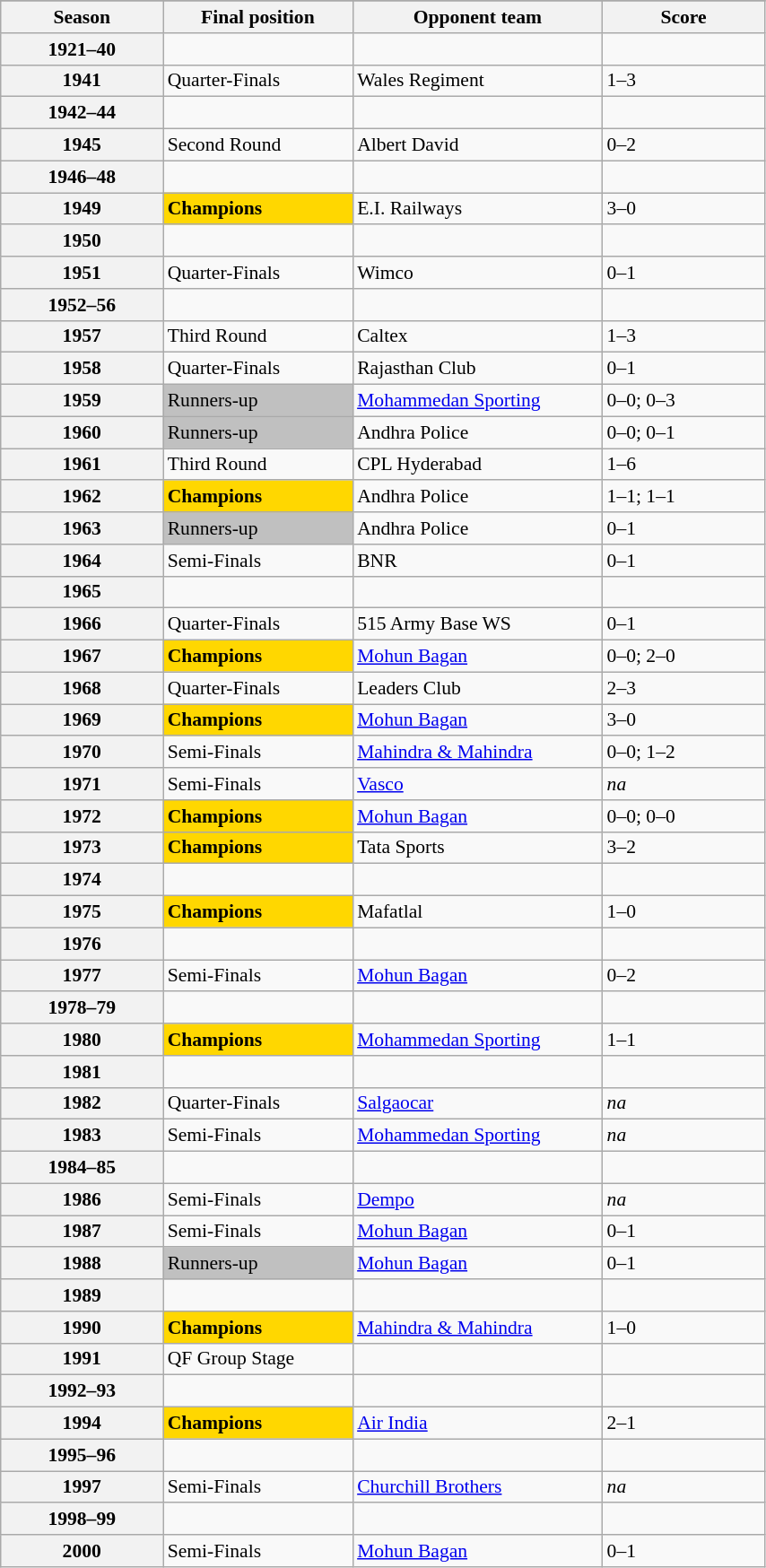<table class="wikitable sortable" style="font-size:90%; width:45%; text-align:left">
<tr>
</tr>
<tr>
<th width="10%" scope="col">Season</th>
<th width="10%" scope="col">Final position</th>
<th width="15%" scope="col">Opponent team</th>
<th width="10%" scope="col">Score</th>
</tr>
<tr>
<th>1921–40</th>
<td></td>
<td></td>
<td></td>
</tr>
<tr>
<th>1941</th>
<td>Quarter-Finals</td>
<td>Wales Regiment</td>
<td>1–3</td>
</tr>
<tr>
<th>1942–44</th>
<td></td>
<td></td>
<td></td>
</tr>
<tr>
<th>1945</th>
<td>Second Round</td>
<td>Albert David</td>
<td>0–2</td>
</tr>
<tr>
<th>1946–48</th>
<td></td>
<td></td>
<td></td>
</tr>
<tr>
<th>1949</th>
<td bgcolor=gold><strong>Champions</strong></td>
<td>E.I. Railways</td>
<td>3–0</td>
</tr>
<tr>
<th>1950</th>
<td></td>
<td></td>
<td></td>
</tr>
<tr>
<th>1951</th>
<td>Quarter-Finals</td>
<td>Wimco</td>
<td>0–1</td>
</tr>
<tr>
<th>1952–56</th>
<td></td>
<td></td>
<td></td>
</tr>
<tr>
<th>1957</th>
<td>Third Round</td>
<td>Caltex</td>
<td>1–3</td>
</tr>
<tr>
<th>1958</th>
<td>Quarter-Finals</td>
<td>Rajasthan Club</td>
<td>0–1</td>
</tr>
<tr>
<th>1959</th>
<td bgcolor=silver>Runners-up</td>
<td><a href='#'>Mohammedan Sporting</a></td>
<td>0–0; 0–3</td>
</tr>
<tr>
<th>1960</th>
<td bgcolor=silver>Runners-up</td>
<td>Andhra Police</td>
<td>0–0; 0–1</td>
</tr>
<tr>
<th>1961</th>
<td>Third Round</td>
<td>CPL Hyderabad</td>
<td>1–6</td>
</tr>
<tr>
<th>1962</th>
<td bgcolor=gold><strong>Champions</strong></td>
<td>Andhra Police</td>
<td>1–1; 1–1 </td>
</tr>
<tr>
<th>1963</th>
<td bgcolor=silver>Runners-up</td>
<td>Andhra Police</td>
<td>0–1</td>
</tr>
<tr>
<th>1964</th>
<td>Semi-Finals</td>
<td>BNR</td>
<td>0–1</td>
</tr>
<tr>
<th>1965</th>
<td></td>
<td></td>
<td></td>
</tr>
<tr>
<th>1966</th>
<td>Quarter-Finals</td>
<td>515 Army Base WS</td>
<td>0–1</td>
</tr>
<tr>
<th>1967</th>
<td bgcolor=gold><strong>Champions</strong></td>
<td><a href='#'>Mohun Bagan</a></td>
<td>0–0; 2–0</td>
</tr>
<tr>
<th>1968</th>
<td>Quarter-Finals</td>
<td>Leaders Club</td>
<td>2–3</td>
</tr>
<tr>
<th>1969</th>
<td bgcolor=gold><strong>Champions</strong></td>
<td><a href='#'>Mohun Bagan</a></td>
<td>3–0</td>
</tr>
<tr>
<th>1970</th>
<td>Semi-Finals</td>
<td><a href='#'>Mahindra & Mahindra</a></td>
<td>0–0; 1–2</td>
</tr>
<tr>
<th>1971</th>
<td>Semi-Finals</td>
<td><a href='#'>Vasco</a></td>
<td><em>na</em></td>
</tr>
<tr>
<th>1972</th>
<td bgcolor=gold><strong>Champions</strong></td>
<td><a href='#'>Mohun Bagan</a></td>
<td>0–0; 0–0 </td>
</tr>
<tr>
<th>1973</th>
<td bgcolor=gold><strong>Champions</strong></td>
<td>Tata Sports</td>
<td>3–2</td>
</tr>
<tr>
<th>1974</th>
<td></td>
<td></td>
<td></td>
</tr>
<tr>
<th>1975</th>
<td bgcolor=gold><strong>Champions</strong></td>
<td>Mafatlal</td>
<td>1–0</td>
</tr>
<tr>
<th>1976</th>
<td></td>
<td></td>
<td></td>
</tr>
<tr>
<th>1977</th>
<td>Semi-Finals</td>
<td><a href='#'>Mohun Bagan</a></td>
<td>0–2</td>
</tr>
<tr>
<th>1978–79</th>
<td></td>
<td></td>
<td></td>
</tr>
<tr>
<th>1980</th>
<td bgcolor=gold><strong>Champions</strong></td>
<td><a href='#'>Mohammedan Sporting</a></td>
<td>1–1 </td>
</tr>
<tr>
<th>1981</th>
<td></td>
<td></td>
<td></td>
</tr>
<tr>
<th>1982</th>
<td>Quarter-Finals</td>
<td><a href='#'>Salgaocar</a></td>
<td><em>na</em></td>
</tr>
<tr>
<th>1983</th>
<td>Semi-Finals</td>
<td><a href='#'>Mohammedan Sporting</a></td>
<td><em>na</em></td>
</tr>
<tr>
<th>1984–85</th>
<td></td>
<td></td>
<td></td>
</tr>
<tr>
<th>1986</th>
<td>Semi-Finals</td>
<td><a href='#'>Dempo</a></td>
<td><em>na</em></td>
</tr>
<tr>
<th>1987</th>
<td>Semi-Finals</td>
<td><a href='#'>Mohun Bagan</a></td>
<td>0–1</td>
</tr>
<tr>
<th>1988</th>
<td bgcolor=silver>Runners-up</td>
<td><a href='#'>Mohun Bagan</a></td>
<td>0–1</td>
</tr>
<tr>
<th>1989</th>
<td></td>
<td></td>
<td></td>
</tr>
<tr>
<th>1990</th>
<td bgcolor=gold><strong>Champions</strong></td>
<td><a href='#'>Mahindra & Mahindra</a></td>
<td>1–0</td>
</tr>
<tr>
<th>1991</th>
<td>QF Group Stage</td>
<td></td>
<td></td>
</tr>
<tr>
<th>1992–93</th>
<td></td>
<td></td>
<td></td>
</tr>
<tr>
<th>1994</th>
<td bgcolor=gold><strong>Champions</strong></td>
<td><a href='#'>Air India</a></td>
<td>2–1</td>
</tr>
<tr>
<th>1995–96</th>
<td></td>
<td></td>
<td></td>
</tr>
<tr>
<th>1997</th>
<td>Semi-Finals</td>
<td><a href='#'>Churchill Brothers</a></td>
<td><em>na</em></td>
</tr>
<tr>
<th>1998–99</th>
<td></td>
<td></td>
<td></td>
</tr>
<tr>
<th>2000</th>
<td>Semi-Finals</td>
<td><a href='#'>Mohun Bagan</a></td>
<td>0–1</td>
</tr>
</table>
